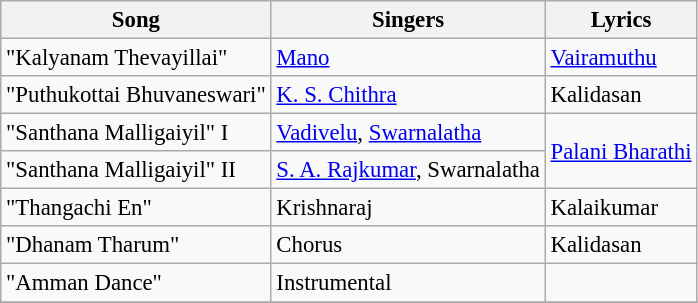<table class="wikitable" style="font-size:95%;">
<tr>
<th>Song</th>
<th>Singers</th>
<th>Lyrics</th>
</tr>
<tr>
<td>"Kalyanam Thevayillai"</td>
<td><a href='#'>Mano</a></td>
<td><a href='#'>Vairamuthu</a></td>
</tr>
<tr>
<td>"Puthukottai Bhuvaneswari"</td>
<td><a href='#'>K. S. Chithra</a></td>
<td>Kalidasan</td>
</tr>
<tr>
<td>"Santhana Malligaiyil" I</td>
<td><a href='#'>Vadivelu</a>, <a href='#'>Swarnalatha</a></td>
<td rowspan=2><a href='#'>Palani Bharathi</a></td>
</tr>
<tr>
<td>"Santhana Malligaiyil" II</td>
<td><a href='#'>S. A. Rajkumar</a>, Swarnalatha</td>
</tr>
<tr>
<td>"Thangachi En"</td>
<td>Krishnaraj</td>
<td>Kalaikumar</td>
</tr>
<tr>
<td>"Dhanam Tharum"</td>
<td>Chorus</td>
<td>Kalidasan</td>
</tr>
<tr>
<td>"Amman Dance"</td>
<td>Instrumental</td>
<td></td>
</tr>
<tr>
</tr>
</table>
